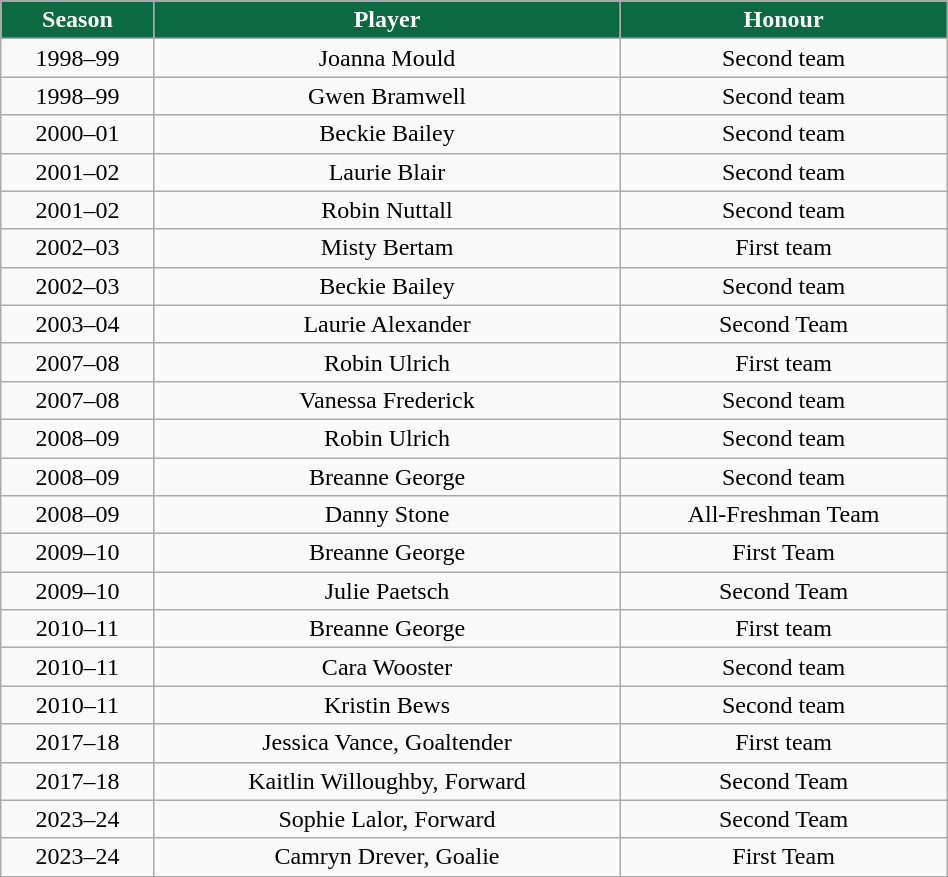<table class="wikitable" width="50%">
<tr align="center"  style="background:#0B6A41;color:#FFFFFF;">
<td><strong>Season</strong></td>
<td><strong>Player</strong></td>
<td><strong>Honour</strong></td>
</tr>
<tr align="center" bgcolor="">
<td>1998–99</td>
<td>Joanna Mould</td>
<td>Second team</td>
</tr>
<tr align="center" bgcolor="">
<td>1998–99</td>
<td>Gwen Bramwell</td>
<td>Second team</td>
</tr>
<tr align="center" bgcolor="">
<td>2000–01</td>
<td>Beckie Bailey</td>
<td>Second team</td>
</tr>
<tr align="center" bgcolor="">
<td>2001–02</td>
<td>Laurie Blair</td>
<td>Second team</td>
</tr>
<tr align="center" bgcolor="">
<td>2001–02</td>
<td>Robin Nuttall</td>
<td>Second team</td>
</tr>
<tr align="center" bgcolor="">
<td>2002–03</td>
<td>Misty Bertam</td>
<td>First team</td>
</tr>
<tr align="center" bgcolor="">
<td>2002–03</td>
<td>Beckie Bailey</td>
<td>Second team</td>
</tr>
<tr align="center" bgcolor="">
<td>2003–04</td>
<td>Laurie Alexander</td>
<td>Second Team</td>
</tr>
<tr align="center" bgcolor="">
<td>2007–08</td>
<td>Robin Ulrich</td>
<td>First team</td>
</tr>
<tr align="center" bgcolor="">
<td>2007–08</td>
<td>Vanessa Frederick</td>
<td>Second team</td>
</tr>
<tr align="center" bgcolor="">
<td>2008–09</td>
<td>Robin Ulrich</td>
<td>Second team</td>
</tr>
<tr align="center" bgcolor="">
<td>2008–09</td>
<td>Breanne George</td>
<td>Second team</td>
</tr>
<tr align="center" bgcolor="">
<td>2008–09</td>
<td>Danny Stone</td>
<td>All-Freshman Team</td>
</tr>
<tr align="center" bgcolor="">
<td>2009–10</td>
<td>Breanne George</td>
<td>First Team</td>
</tr>
<tr align="center" bgcolor="">
<td>2009–10</td>
<td>Julie Paetsch</td>
<td>Second Team</td>
</tr>
<tr align="center" bgcolor="">
<td>2010–11</td>
<td>Breanne George</td>
<td>First team</td>
</tr>
<tr align="center" bgcolor="">
<td>2010–11</td>
<td>Cara Wooster</td>
<td>Second team</td>
</tr>
<tr align="center" bgcolor="">
<td>2010–11</td>
<td>Kristin Bews</td>
<td>Second team</td>
</tr>
<tr align="center" bgcolor="">
<td>2017–18</td>
<td>Jessica Vance, Goaltender</td>
<td>First team</td>
</tr>
<tr align="center" bgcolor="">
<td>2017–18</td>
<td>Kaitlin Willoughby, Forward</td>
<td>Second Team</td>
</tr>
<tr align="center" bgcolor="">
<td>2023–24</td>
<td>Sophie Lalor, Forward</td>
<td>Second Team</td>
</tr>
<tr align="center" bgcolor="">
<td>2023–24</td>
<td>Camryn Drever, Goalie</td>
<td>First Team</td>
</tr>
<tr align="center" bgcolor="">
</tr>
</table>
